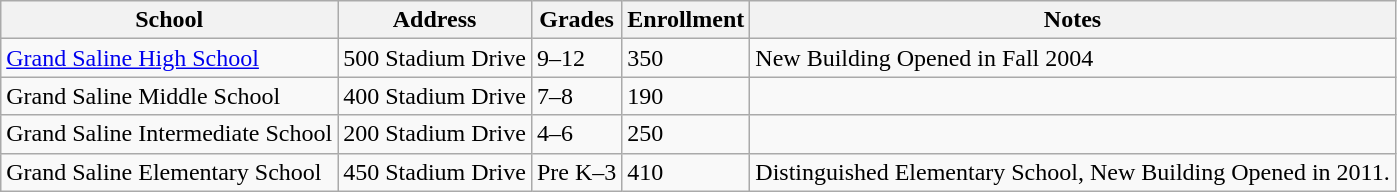<table class="wikitable">
<tr>
<th scope="col">School</th>
<th scope="col">Address</th>
<th scope="col">Grades</th>
<th scope="col">Enrollment</th>
<th scope="col">Notes</th>
</tr>
<tr>
<td><a href='#'>Grand Saline High School</a></td>
<td>500 Stadium Drive</td>
<td>9–12</td>
<td>350</td>
<td>New Building Opened in Fall 2004</td>
</tr>
<tr>
<td>Grand Saline Middle School</td>
<td>400 Stadium Drive</td>
<td>7–8</td>
<td>190</td>
<td></td>
</tr>
<tr>
<td>Grand Saline Intermediate School</td>
<td>200 Stadium Drive</td>
<td>4–6</td>
<td>250</td>
<td></td>
</tr>
<tr>
<td>Grand Saline Elementary School</td>
<td>450 Stadium Drive</td>
<td>Pre K–3</td>
<td>410</td>
<td>Distinguished Elementary School, New Building Opened in 2011.</td>
</tr>
</table>
